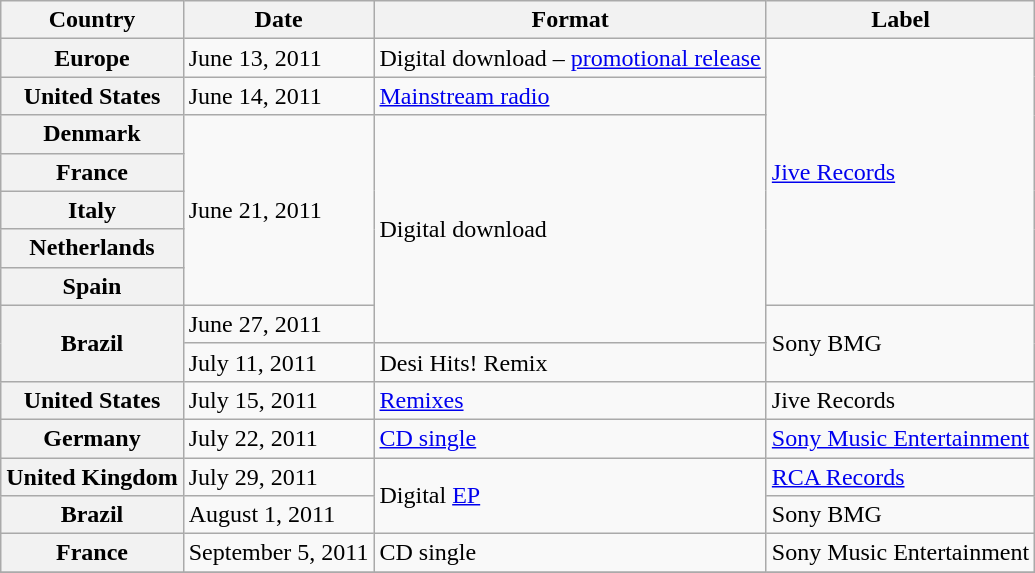<table class="wikitable plainrowheaders" border="1">
<tr>
<th scope="col">Country</th>
<th scope="col">Date</th>
<th scope="col">Format</th>
<th scope="col">Label</th>
</tr>
<tr>
<th scope="row">Europe</th>
<td>June 13, 2011</td>
<td>Digital download – <a href='#'>promotional release</a></td>
<td rowspan="7"><a href='#'>Jive Records</a></td>
</tr>
<tr>
<th scope="row">United States</th>
<td>June 14, 2011</td>
<td><a href='#'>Mainstream radio</a></td>
</tr>
<tr>
<th scope="row">Denmark</th>
<td rowspan="5">June 21, 2011</td>
<td rowspan="6">Digital download</td>
</tr>
<tr>
<th scope="row">France</th>
</tr>
<tr>
<th scope="row">Italy</th>
</tr>
<tr>
<th scope="row">Netherlands</th>
</tr>
<tr>
<th scope="row">Spain</th>
</tr>
<tr>
<th scope="row" rowspan="2">Brazil</th>
<td>June 27, 2011</td>
<td rowspan="2">Sony BMG</td>
</tr>
<tr>
<td>July 11, 2011</td>
<td>Desi Hits! Remix</td>
</tr>
<tr>
<th scope="row">United States</th>
<td>July 15, 2011</td>
<td><a href='#'>Remixes</a></td>
<td>Jive Records</td>
</tr>
<tr>
<th scope="row">Germany</th>
<td>July 22, 2011</td>
<td><a href='#'>CD single</a></td>
<td><a href='#'>Sony Music Entertainment</a></td>
</tr>
<tr>
<th scope="row">United Kingdom</th>
<td>July 29, 2011</td>
<td rowspan="2">Digital <a href='#'>EP</a></td>
<td><a href='#'>RCA Records</a></td>
</tr>
<tr>
<th scope="row">Brazil</th>
<td>August 1, 2011</td>
<td>Sony BMG</td>
</tr>
<tr>
<th scope="row">France</th>
<td>September 5, 2011</td>
<td>CD single</td>
<td>Sony Music Entertainment</td>
</tr>
<tr>
</tr>
</table>
